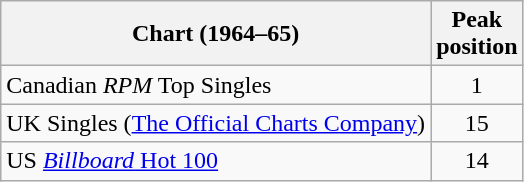<table class="wikitable sortable">
<tr>
<th>Chart (1964–65)</th>
<th>Peak<br>position</th>
</tr>
<tr>
<td>Canadian <em>RPM</em> Top Singles</td>
<td align="center">1</td>
</tr>
<tr>
<td>UK Singles (<a href='#'>The Official Charts Company</a>)</td>
<td align="center">15</td>
</tr>
<tr>
<td>US <a href='#'><em>Billboard</em> Hot 100</a></td>
<td align="center">14</td>
</tr>
</table>
